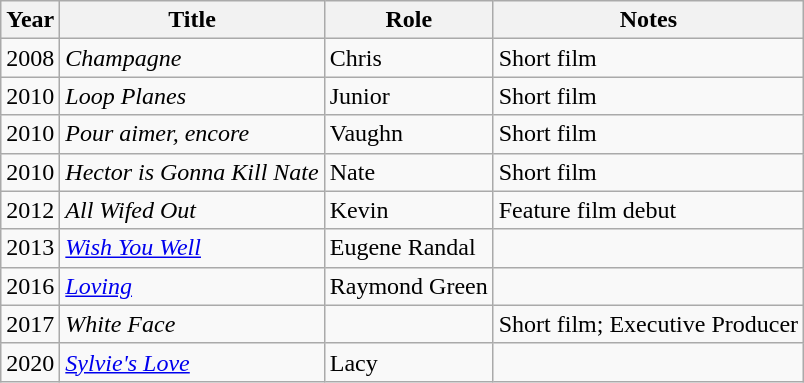<table class="wikitable">
<tr>
<th>Year</th>
<th>Title</th>
<th>Role</th>
<th>Notes</th>
</tr>
<tr>
<td>2008</td>
<td><em>Champagne</em></td>
<td>Chris</td>
<td>Short film</td>
</tr>
<tr>
<td>2010</td>
<td><em>Loop Planes</em></td>
<td>Junior</td>
<td>Short film</td>
</tr>
<tr>
<td>2010</td>
<td><em>Pour aimer, encore</em></td>
<td>Vaughn</td>
<td>Short film</td>
</tr>
<tr>
<td>2010</td>
<td><em>Hector is Gonna Kill Nate</em></td>
<td>Nate</td>
<td>Short film</td>
</tr>
<tr>
<td>2012</td>
<td><em>All Wifed Out</em></td>
<td>Kevin</td>
<td>Feature film debut</td>
</tr>
<tr>
<td>2013</td>
<td><em><a href='#'>Wish You Well</a></em></td>
<td>Eugene Randal</td>
<td></td>
</tr>
<tr>
<td>2016</td>
<td><em><a href='#'>Loving</a></em></td>
<td>Raymond Green</td>
<td></td>
</tr>
<tr>
<td>2017</td>
<td><em>White Face</em></td>
<td></td>
<td>Short film; Executive Producer</td>
</tr>
<tr>
<td>2020</td>
<td><em><a href='#'>Sylvie's Love</a></em></td>
<td>Lacy</td>
<td></td>
</tr>
</table>
